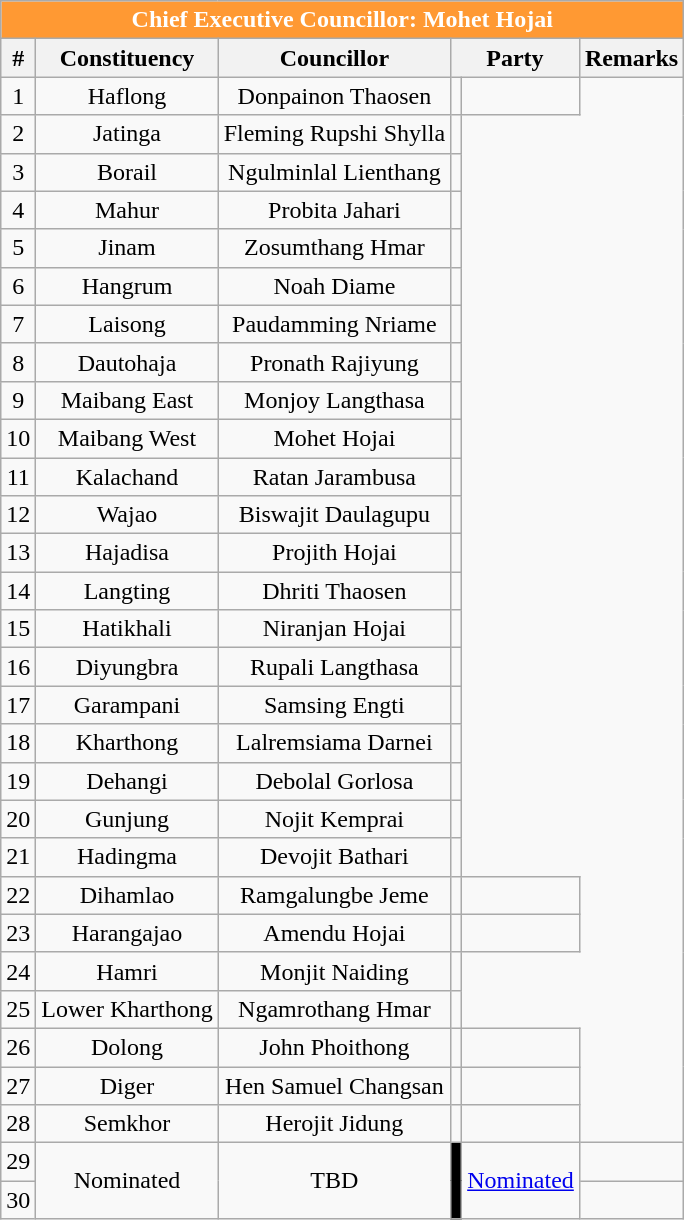<table class="wikitable sortable" style="text-align:center;">
<tr>
<th style="background-color:#FF9933; color:white" coLspan=6><strong>Chief Executive Councillor: Mohet Hojai</strong></th>
</tr>
<tr>
<th>#</th>
<th>Constituency</th>
<th>Councillor</th>
<th colspan="2">Party</th>
<th>Remarks</th>
</tr>
<tr>
<td>1</td>
<td>Haflong</td>
<td>Donpainon Thaosen</td>
<td></td>
<td></td>
</tr>
<tr>
<td>2</td>
<td>Jatinga</td>
<td>Fleming Rupshi Shylla</td>
<td></td>
</tr>
<tr>
<td>3</td>
<td>Borail</td>
<td>Ngulminlal Lienthang</td>
<td></td>
</tr>
<tr>
<td>4</td>
<td>Mahur</td>
<td>Probita Jahari</td>
<td></td>
</tr>
<tr>
<td>5</td>
<td>Jinam</td>
<td>Zosumthang Hmar</td>
<td></td>
</tr>
<tr>
<td>6</td>
<td>Hangrum</td>
<td>Noah Diame</td>
<td></td>
</tr>
<tr>
<td>7</td>
<td>Laisong</td>
<td>Paudamming Nriame</td>
<td></td>
</tr>
<tr>
<td>8</td>
<td>Dautohaja</td>
<td>Pronath Rajiyung</td>
<td></td>
</tr>
<tr>
<td>9</td>
<td>Maibang East</td>
<td>Monjoy Langthasa</td>
<td></td>
</tr>
<tr>
<td>10</td>
<td>Maibang West</td>
<td>Mohet Hojai</td>
<td></td>
</tr>
<tr>
<td>11</td>
<td>Kalachand</td>
<td>Ratan Jarambusa</td>
<td></td>
</tr>
<tr>
<td>12</td>
<td>Wajao</td>
<td>Biswajit Daulagupu</td>
<td></td>
</tr>
<tr>
<td>13</td>
<td>Hajadisa</td>
<td>Projith Hojai</td>
<td></td>
</tr>
<tr>
<td>14</td>
<td>Langting</td>
<td>Dhriti Thaosen</td>
<td></td>
</tr>
<tr>
<td>15</td>
<td>Hatikhali</td>
<td>Niranjan Hojai</td>
<td></td>
</tr>
<tr>
<td>16</td>
<td>Diyungbra</td>
<td>Rupali Langthasa</td>
<td></td>
</tr>
<tr>
<td>17</td>
<td>Garampani</td>
<td>Samsing Engti</td>
<td></td>
</tr>
<tr>
<td>18</td>
<td>Kharthong</td>
<td>Lalremsiama Darnei</td>
<td></td>
</tr>
<tr>
<td>19</td>
<td>Dehangi</td>
<td>Debolal Gorlosa</td>
<td></td>
</tr>
<tr>
<td>20</td>
<td>Gunjung</td>
<td>Nojit Kemprai</td>
<td></td>
</tr>
<tr>
<td>21</td>
<td>Hadingma</td>
<td>Devojit Bathari</td>
<td></td>
</tr>
<tr>
<td>22</td>
<td>Dihamlao</td>
<td>Ramgalungbe Jeme</td>
<td></td>
<td></td>
</tr>
<tr>
<td>23</td>
<td>Harangajao</td>
<td>Amendu Hojai</td>
<td></td>
<td></td>
</tr>
<tr>
<td>24</td>
<td>Hamri</td>
<td>Monjit Naiding</td>
<td></td>
</tr>
<tr>
<td>25</td>
<td>Lower Kharthong</td>
<td>Ngamrothang Hmar</td>
<td></td>
</tr>
<tr>
<td>26</td>
<td>Dolong</td>
<td>John Phoithong</td>
<td></td>
<td></td>
</tr>
<tr>
<td>27</td>
<td>Diger</td>
<td>Hen Samuel Changsan</td>
<td></td>
<td></td>
</tr>
<tr>
<td>28</td>
<td>Semkhor</td>
<td>Herojit Jidung</td>
<td></td>
<td></td>
</tr>
<tr>
<td>29</td>
<td rowspan=2>Nominated</td>
<td rowspan=2>TBD</td>
<td rowspan=2 style="background-color:#000000"></td>
<td rowspan=2><a href='#'>Nominated</a></td>
<td></td>
</tr>
<tr>
<td>30</td>
<td></td>
</tr>
</table>
